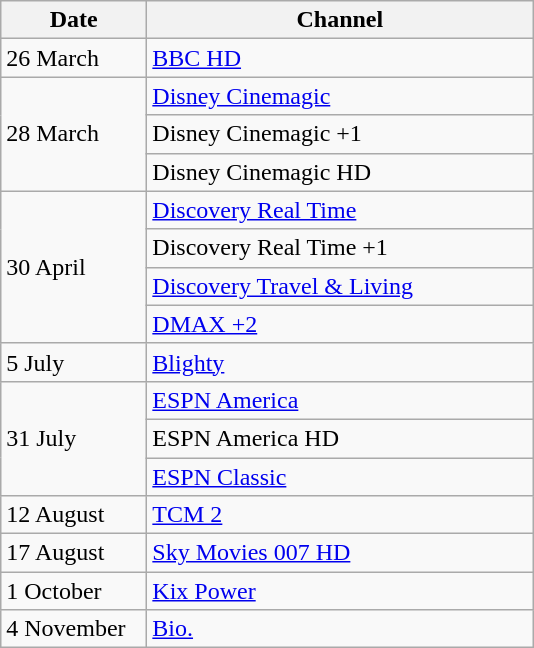<table class="wikitable">
<tr>
<th width=90>Date</th>
<th width=250>Channel</th>
</tr>
<tr>
<td>26 March</td>
<td><a href='#'>BBC HD</a></td>
</tr>
<tr>
<td rowspan=3>28 March</td>
<td><a href='#'>Disney Cinemagic</a></td>
</tr>
<tr>
<td>Disney Cinemagic +1</td>
</tr>
<tr>
<td>Disney Cinemagic HD</td>
</tr>
<tr>
<td rowspan=4>30 April</td>
<td><a href='#'>Discovery Real Time</a></td>
</tr>
<tr>
<td>Discovery Real Time +1</td>
</tr>
<tr>
<td><a href='#'>Discovery Travel & Living</a></td>
</tr>
<tr>
<td><a href='#'>DMAX +2</a></td>
</tr>
<tr>
<td>5 July</td>
<td><a href='#'>Blighty</a></td>
</tr>
<tr>
<td rowspan=3>31 July</td>
<td><a href='#'>ESPN America</a></td>
</tr>
<tr>
<td>ESPN America HD</td>
</tr>
<tr>
<td><a href='#'>ESPN Classic</a></td>
</tr>
<tr>
<td>12 August</td>
<td><a href='#'>TCM 2</a></td>
</tr>
<tr>
<td>17 August</td>
<td><a href='#'>Sky Movies 007 HD</a></td>
</tr>
<tr>
<td>1 October</td>
<td><a href='#'>Kix Power</a></td>
</tr>
<tr>
<td>4 November</td>
<td><a href='#'>Bio.</a></td>
</tr>
</table>
